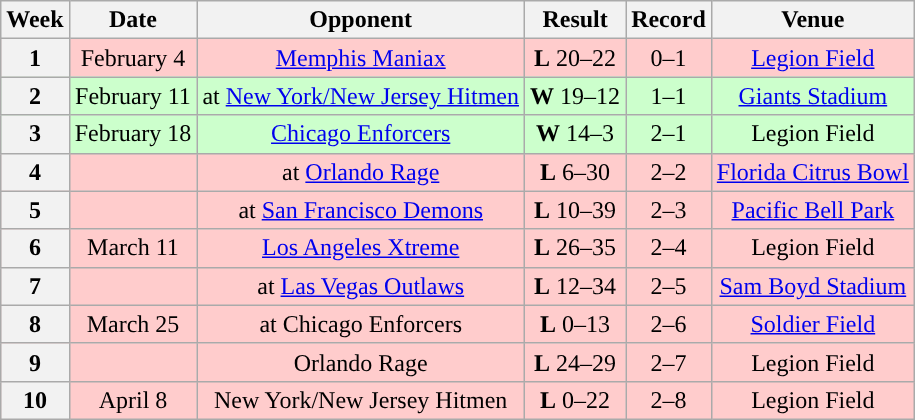<table class="wikitable" style="text-align:center">
<tr>
<th>Week</th>
<th>Date</th>
<th>Opponent</th>
<th>Result</th>
<th>Record</th>
<th>Venue</th>
</tr>
<tr style="background:#fcc">
<th>1</th>
<td>February 4</td>
<td><a href='#'>Memphis Maniax</a></td>
<td><strong>L</strong> 20–22</td>
<td>0–1</td>
<td><a href='#'>Legion Field</a></td>
</tr>
<tr style="background:#cfc">
<th>2</th>
<td>February 11</td>
<td>at <a href='#'>New York/New Jersey Hitmen</a></td>
<td><strong>W</strong> 19–12</td>
<td>1–1</td>
<td><a href='#'>Giants Stadium</a></td>
</tr>
<tr style="background:#cfc">
<th>3</th>
<td>February 18</td>
<td><a href='#'>Chicago Enforcers</a></td>
<td><strong>W</strong> 14–3</td>
<td>2–1</td>
<td>Legion Field</td>
</tr>
<tr style="background:#fcc">
<th>4</th>
<td></td>
<td>at <a href='#'>Orlando Rage</a></td>
<td><strong>L</strong> 6–30</td>
<td>2–2</td>
<td><a href='#'>Florida Citrus Bowl</a></td>
</tr>
<tr style="background:#fcc">
<th>5</th>
<td></td>
<td>at <a href='#'>San Francisco Demons</a></td>
<td><strong>L</strong> 10–39</td>
<td>2–3</td>
<td><a href='#'>Pacific Bell Park</a></td>
</tr>
<tr style="background:#fcc">
<th>6</th>
<td>March 11</td>
<td><a href='#'>Los Angeles Xtreme</a></td>
<td><strong>L</strong> 26–35</td>
<td>2–4</td>
<td>Legion Field</td>
</tr>
<tr style="background:#fcc">
<th>7</th>
<td></td>
<td>at <a href='#'>Las Vegas Outlaws</a></td>
<td><strong>L</strong> 12–34</td>
<td>2–5</td>
<td><a href='#'>Sam Boyd Stadium</a></td>
</tr>
<tr style="background:#fcc">
<th>8</th>
<td>March 25</td>
<td>at Chicago Enforcers</td>
<td><strong>L</strong> 0–13</td>
<td>2–6</td>
<td><a href='#'>Soldier Field</a></td>
</tr>
<tr style="background:#fcc">
<th>9</th>
<td></td>
<td>Orlando Rage</td>
<td><strong>L</strong> 24–29</td>
<td>2–7</td>
<td>Legion Field</td>
</tr>
<tr style="background:#fcc">
<th>10</th>
<td>April 8</td>
<td>New York/New Jersey Hitmen</td>
<td><strong>L</strong> 0–22</td>
<td>2–8</td>
<td>Legion Field</td>
</tr>
</table>
